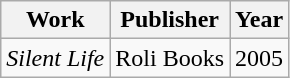<table class="wikitable">
<tr>
<th>Work</th>
<th>Publisher</th>
<th>Year</th>
</tr>
<tr>
<td><em>Silent Life</em></td>
<td>Roli Books</td>
<td>2005</td>
</tr>
</table>
